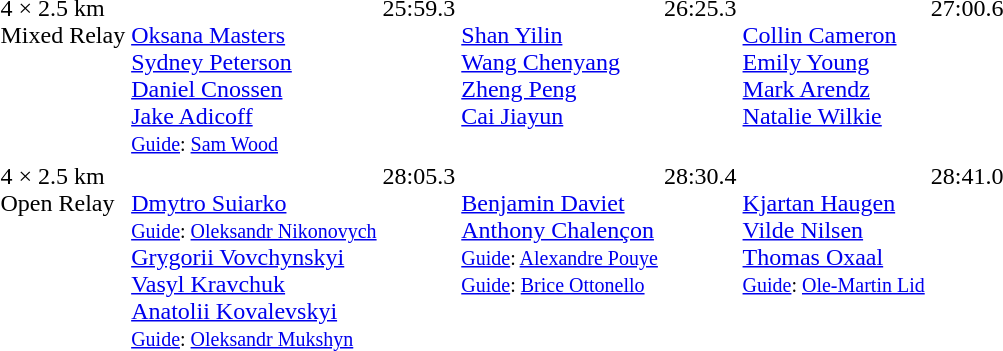<table>
<tr style="vertical-align: top;">
<td>4 × 2.5 km<br>Mixed Relay<br></td>
<td><br><a href='#'>Oksana Masters</a><br><a href='#'>Sydney Peterson</a><br><a href='#'>Daniel Cnossen</a><br><a href='#'>Jake Adicoff</a><br><small><a href='#'>Guide</a>: <a href='#'>Sam Wood</a></small></td>
<td>25:59.3</td>
<td><br><a href='#'>Shan Yilin</a><br><a href='#'>Wang Chenyang</a><br><a href='#'>Zheng Peng</a><br><a href='#'>Cai Jiayun</a></td>
<td>26:25.3</td>
<td><br><a href='#'>Collin Cameron</a><br><a href='#'>Emily Young</a><br><a href='#'>Mark Arendz</a><br><a href='#'>Natalie Wilkie</a></td>
<td>27:00.6</td>
</tr>
<tr style="vertical-align: top;">
<td>4 × 2.5 km<br>Open Relay<br></td>
<td><br><a href='#'>Dmytro Suiarko</a><br><small><a href='#'>Guide</a>: <a href='#'>Oleksandr Nikonovych</a></small><br><a href='#'>Grygorii Vovchynskyi</a><br><a href='#'>Vasyl Kravchuk</a><br><a href='#'>Anatolii Kovalevskyi</a><br><small><a href='#'>Guide</a>: <a href='#'>Oleksandr Mukshyn</a></small></td>
<td>28:05.3</td>
<td><br><a href='#'>Benjamin Daviet</a><br><a href='#'>Anthony Chalençon</a><br><small><a href='#'>Guide</a>: <a href='#'>Alexandre Pouye</a></small><br><small><a href='#'>Guide</a>: <a href='#'>Brice Ottonello</a></small></td>
<td>28:30.4</td>
<td><br><a href='#'>Kjartan Haugen</a><br><a href='#'>Vilde Nilsen</a><br><a href='#'>Thomas Oxaal</a><br><small><a href='#'>Guide</a>: <a href='#'>Ole-Martin Lid</a></small></td>
<td>28:41.0</td>
</tr>
</table>
